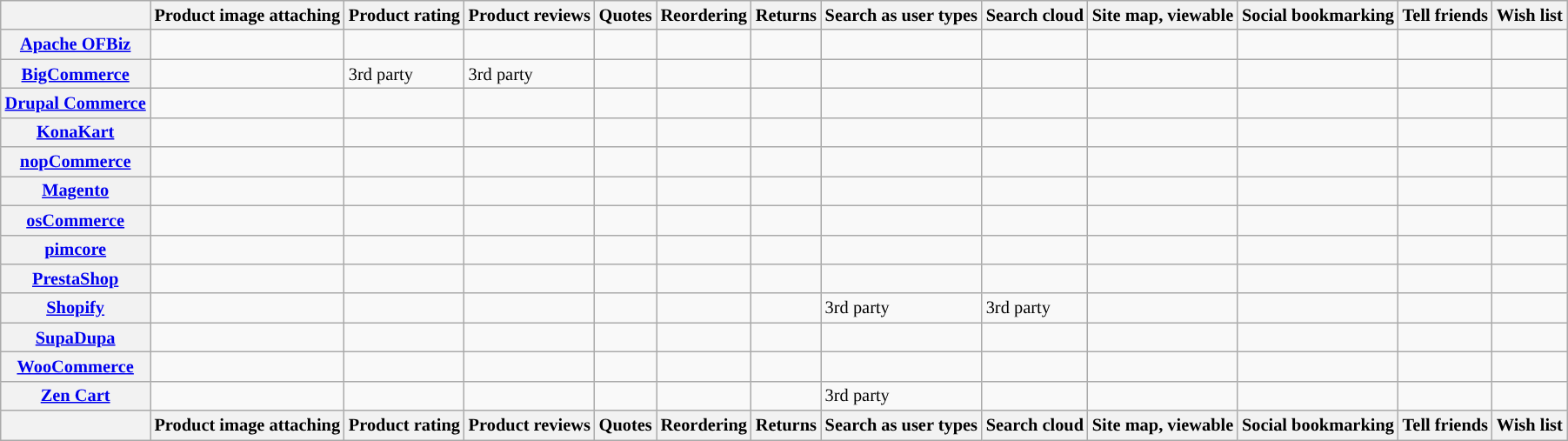<table class="wikitable sortable" style="font-size:85%;">
<tr>
<th scope="row"></th>
<th>Product image attaching</th>
<th>Product rating</th>
<th>Product reviews</th>
<th>Quotes</th>
<th>Reordering</th>
<th>Returns</th>
<th>Search as user types</th>
<th>Search cloud</th>
<th>Site map, viewable</th>
<th>Social bookmarking</th>
<th>Tell friends</th>
<th>Wish list</th>
</tr>
<tr>
<th scope="row"><a href='#'>Apache OFBiz</a></th>
<td></td>
<td></td>
<td></td>
<td></td>
<td></td>
<td></td>
<td></td>
<td></td>
<td></td>
<td></td>
<td></td>
<td></td>
</tr>
<tr>
<th scope="row"><a href='#'>BigCommerce</a></th>
<td></td>
<td>3rd party</td>
<td>3rd party</td>
<td></td>
<td></td>
<td></td>
<td></td>
<td></td>
<td></td>
<td></td>
<td></td>
<td></td>
</tr>
<tr>
<th scope="row"><a href='#'>Drupal Commerce</a></th>
<td></td>
<td></td>
<td></td>
<td></td>
<td></td>
<td></td>
<td></td>
<td></td>
<td></td>
<td></td>
<td></td>
<td></td>
</tr>
<tr>
<th scope="row"><a href='#'>KonaKart</a></th>
<td></td>
<td></td>
<td></td>
<td></td>
<td></td>
<td></td>
<td></td>
<td></td>
<td></td>
<td></td>
<td></td>
<td></td>
</tr>
<tr>
<th scope="row"><a href='#'>nopCommerce</a></th>
<td></td>
<td></td>
<td></td>
<td></td>
<td></td>
<td></td>
<td></td>
<td></td>
<td></td>
<td></td>
<td></td>
<td></td>
</tr>
<tr>
<th scope="row"><a href='#'>Magento</a></th>
<td></td>
<td></td>
<td></td>
<td></td>
<td></td>
<td></td>
<td></td>
<td></td>
<td></td>
<td></td>
<td></td>
<td></td>
</tr>
<tr>
<th scope="row"><a href='#'>osCommerce</a></th>
<td></td>
<td></td>
<td></td>
<td></td>
<td></td>
<td></td>
<td></td>
<td></td>
<td></td>
<td></td>
<td></td>
<td></td>
</tr>
<tr>
<th scope="row"><a href='#'>pimcore</a></th>
<td></td>
<td></td>
<td></td>
<td></td>
<td></td>
<td></td>
<td></td>
<td></td>
<td></td>
<td></td>
<td></td>
<td></td>
</tr>
<tr>
<th scope="row"><a href='#'>PrestaShop</a></th>
<td></td>
<td></td>
<td></td>
<td></td>
<td></td>
<td></td>
<td></td>
<td></td>
<td></td>
<td></td>
<td></td>
<td></td>
</tr>
<tr>
<th scope="row"><a href='#'>Shopify</a></th>
<td></td>
<td></td>
<td></td>
<td></td>
<td></td>
<td></td>
<td>3rd party</td>
<td>3rd party</td>
<td></td>
<td></td>
<td></td>
<td></td>
</tr>
<tr>
<th scope="row"><a href='#'>SupaDupa</a></th>
<td></td>
<td></td>
<td></td>
<td></td>
<td></td>
<td></td>
<td></td>
<td></td>
<td></td>
<td></td>
<td></td>
<td></td>
</tr>
<tr>
<th scope="row"><a href='#'>WooCommerce</a></th>
<td></td>
<td></td>
<td></td>
<td></td>
<td></td>
<td></td>
<td></td>
<td></td>
<td></td>
<td></td>
<td></td>
<td></td>
</tr>
<tr>
<th scope="row"><a href='#'>Zen Cart</a></th>
<td></td>
<td></td>
<td></td>
<td></td>
<td></td>
<td></td>
<td>3rd party</td>
<td></td>
<td></td>
<td></td>
<td></td>
<td></td>
</tr>
<tr class="sortbottom">
<th></th>
<th>Product image attaching</th>
<th>Product rating</th>
<th>Product reviews</th>
<th>Quotes</th>
<th>Reordering</th>
<th>Returns</th>
<th>Search as user types</th>
<th>Search cloud</th>
<th>Site map, viewable</th>
<th>Social bookmarking</th>
<th>Tell friends</th>
<th>Wish list</th>
</tr>
</table>
